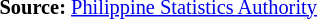<table style="font-size:85%;" '|>
<tr>
<td><br><p>
<strong>Source:</strong> <a href='#'>Philippine Statistics Authority</a>
</p></td>
</tr>
</table>
